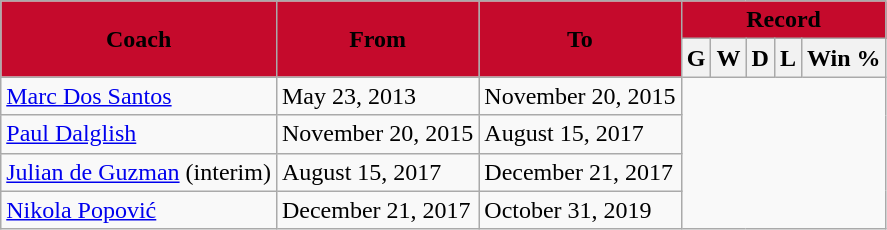<table class="wikitable" style="text-align: center">
<tr>
<th style="background:#C50A2C; color:#000000;" scope="col" rowspan="2">Coach</th>
<th style="background:#C50A2C; color:#000000;" scope="col" rowspan="2">From</th>
<th style="background:#C50A2C; color:#000000;" scope="col" rowspan="2">To</th>
<th colspan="5" style="background:#C50A2C; color:#000000;" scope="col">Record</th>
</tr>
<tr>
<th>G</th>
<th>W</th>
<th>D</th>
<th>L</th>
<th>Win %</th>
</tr>
<tr>
<td style="text-align: left"> <a href='#'>Marc Dos Santos</a></td>
<td style="text-align: left">May 23, 2013</td>
<td style="text-align: left">November 20, 2015<br></td>
</tr>
<tr>
<td style="text-align: left"> <a href='#'>Paul Dalglish</a></td>
<td style="text-align: left">November 20, 2015</td>
<td style="text-align: left">August 15, 2017<br></td>
</tr>
<tr>
<td style="text-align: left"> <a href='#'>Julian de Guzman</a> (interim)</td>
<td style="text-align: left">August 15, 2017</td>
<td style="text-align: left">December 21, 2017<br></td>
</tr>
<tr>
<td style="text-align: left"> <a href='#'>Nikola Popović</a></td>
<td style="text-align: left">December 21, 2017</td>
<td style="text-align: left">October 31, 2019<br></td>
</tr>
</table>
